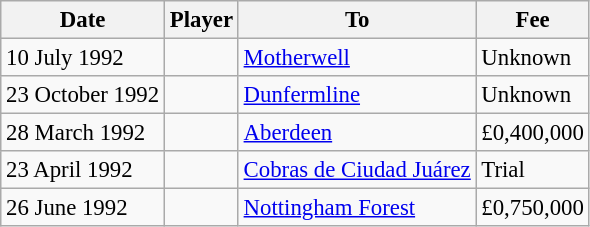<table class="wikitable sortable" style="font-size:95%">
<tr>
<th>Date</th>
<th>Player</th>
<th>To</th>
<th>Fee</th>
</tr>
<tr>
<td>10 July 1992</td>
<td> </td>
<td><a href='#'>Motherwell</a></td>
<td>Unknown</td>
</tr>
<tr>
<td>23 October 1992</td>
<td> </td>
<td><a href='#'>Dunfermline</a></td>
<td>Unknown</td>
</tr>
<tr>
<td>28 March 1992</td>
<td> </td>
<td><a href='#'>Aberdeen</a></td>
<td>£0,400,000</td>
</tr>
<tr>
<td>23 April 1992</td>
<td> </td>
<td><a href='#'>Cobras de Ciudad Juárez</a></td>
<td>Trial</td>
</tr>
<tr>
<td>26 June 1992</td>
<td> </td>
<td><a href='#'>Nottingham Forest</a></td>
<td>£0,750,000</td>
</tr>
</table>
